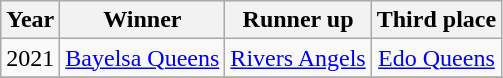<table class="wikitable" style="text-align:center">
<tr>
<th>Year</th>
<th>Winner</th>
<th>Runner up</th>
<th>Third place</th>
</tr>
<tr>
<td>2021</td>
<td><a href='#'>Bayelsa Queens</a></td>
<td><a href='#'>Rivers Angels</a></td>
<td><a href='#'>Edo Queens</a></td>
</tr>
<tr>
</tr>
</table>
